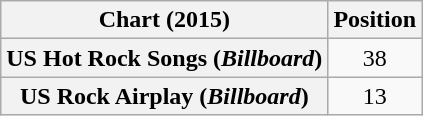<table class="wikitable sortable plainrowheaders" style="text-align: center;">
<tr>
<th scope="col">Chart (2015)</th>
<th scope="col">Position</th>
</tr>
<tr>
<th scope="row">US Hot Rock Songs (<em>Billboard</em>)</th>
<td>38</td>
</tr>
<tr>
<th scope="row">US Rock Airplay (<em>Billboard</em>)</th>
<td>13</td>
</tr>
</table>
